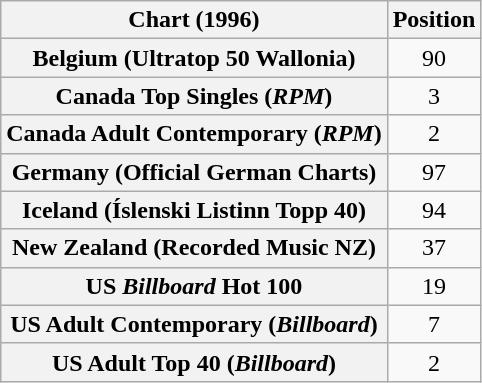<table class="wikitable plainrowheaders sortable" style="text-align:center">
<tr>
<th>Chart (1996)</th>
<th>Position</th>
</tr>
<tr>
<th scope="row">Belgium (Ultratop 50 Wallonia)</th>
<td>90</td>
</tr>
<tr>
<th scope="row">Canada Top Singles (<em>RPM</em>)</th>
<td>3</td>
</tr>
<tr>
<th scope="row">Canada Adult Contemporary (<em>RPM</em>)</th>
<td>2</td>
</tr>
<tr>
<th scope="row">Germany (Official German Charts)</th>
<td>97</td>
</tr>
<tr>
<th scope="row">Iceland (Íslenski Listinn Topp 40)</th>
<td>94</td>
</tr>
<tr>
<th scope="row">New Zealand (Recorded Music NZ)</th>
<td>37</td>
</tr>
<tr>
<th scope="row">US <em>Billboard</em> Hot 100</th>
<td align="center">19</td>
</tr>
<tr>
<th scope="row">US Adult Contemporary (<em>Billboard</em>)</th>
<td>7</td>
</tr>
<tr>
<th scope="row">US Adult Top 40 (<em>Billboard</em>)</th>
<td>2</td>
</tr>
</table>
